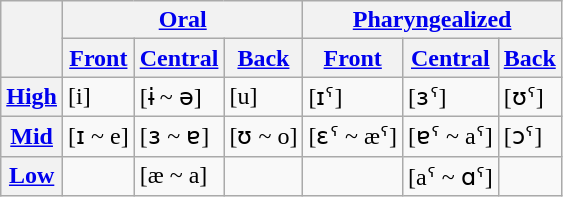<table class="wikitable">
<tr>
<th rowspan="2"></th>
<th colspan="3"><a href='#'>Oral</a></th>
<th colspan="3"><a href='#'>Pharyngealized</a></th>
</tr>
<tr>
<th><a href='#'>Front</a></th>
<th><a href='#'>Central</a></th>
<th><a href='#'>Back</a></th>
<th><a href='#'>Front</a></th>
<th><a href='#'>Central</a></th>
<th><a href='#'>Back</a></th>
</tr>
<tr>
<th><a href='#'>High</a></th>
<td>[i]</td>
<td>[ɨ ~ ə]</td>
<td>[u]</td>
<td>[ɪˤ]</td>
<td>[ɜˤ]</td>
<td>[ʊˤ]</td>
</tr>
<tr>
<th><a href='#'>Mid</a></th>
<td>[ɪ ~ e]</td>
<td>[ɜ ~ ɐ]</td>
<td>[ʊ ~ o]</td>
<td>[ɛˤ ~ æˤ]</td>
<td>[ɐˤ ~ aˤ]</td>
<td>[ɔˤ]</td>
</tr>
<tr>
<th><a href='#'>Low</a></th>
<td></td>
<td>[æ ~ a]</td>
<td></td>
<td></td>
<td>[aˤ ~ ɑˤ]</td>
<td></td>
</tr>
</table>
